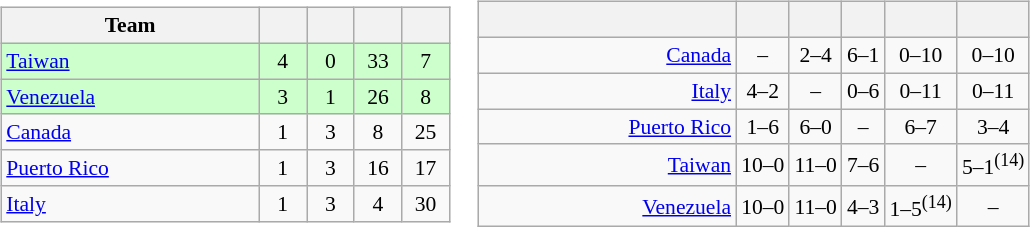<table>
<tr>
<td><br><table class="wikitable" style="text-align: center; font-size: 90%;">
<tr>
<th width=165>Team</th>
<th width=25></th>
<th width=25></th>
<th width=25></th>
<th width=25></th>
</tr>
<tr bgcolor="#ccffcc">
<td align="left"> <a href='#'>Taiwan</a></td>
<td>4</td>
<td>0</td>
<td>33</td>
<td>7</td>
</tr>
<tr bgcolor="#ccffcc">
<td align="left"> <a href='#'>Venezuela</a></td>
<td>3</td>
<td>1</td>
<td>26</td>
<td>8</td>
</tr>
<tr>
<td align="left"> <a href='#'>Canada</a></td>
<td>1</td>
<td>3</td>
<td>8</td>
<td>25</td>
</tr>
<tr>
<td align="left"> <a href='#'>Puerto Rico</a></td>
<td>1</td>
<td>3</td>
<td>16</td>
<td>17</td>
</tr>
<tr>
<td align="left"> <a href='#'>Italy</a></td>
<td>1</td>
<td>3</td>
<td>4</td>
<td>30</td>
</tr>
</table>
</td>
<td><br><table class="wikitable" style="text-align:center; font-size:90%;">
<tr>
<th width=165> </th>
<th></th>
<th></th>
<th></th>
<th></th>
<th></th>
</tr>
<tr>
<td style="text-align:right;"><a href='#'>Canada</a> </td>
<td>–</td>
<td>2–4</td>
<td>6–1</td>
<td>0–10</td>
<td>0–10</td>
</tr>
<tr>
<td style="text-align:right;"><a href='#'>Italy</a> </td>
<td>4–2</td>
<td>–</td>
<td>0–6</td>
<td>0–11</td>
<td>0–11</td>
</tr>
<tr>
<td style="text-align:right;"><a href='#'>Puerto Rico</a> </td>
<td>1–6</td>
<td>6–0</td>
<td>–</td>
<td>6–7</td>
<td>3–4</td>
</tr>
<tr>
<td style="text-align:right;"><a href='#'>Taiwan</a> </td>
<td>10–0</td>
<td>11–0</td>
<td>7–6</td>
<td>–</td>
<td>5–1<sup>(14)</sup></td>
</tr>
<tr>
<td style="text-align:right;"><a href='#'>Venezuela</a> </td>
<td>10–0</td>
<td>11–0</td>
<td>4–3</td>
<td>1–5<sup>(14)</sup></td>
<td>–</td>
</tr>
</table>
</td>
</tr>
</table>
